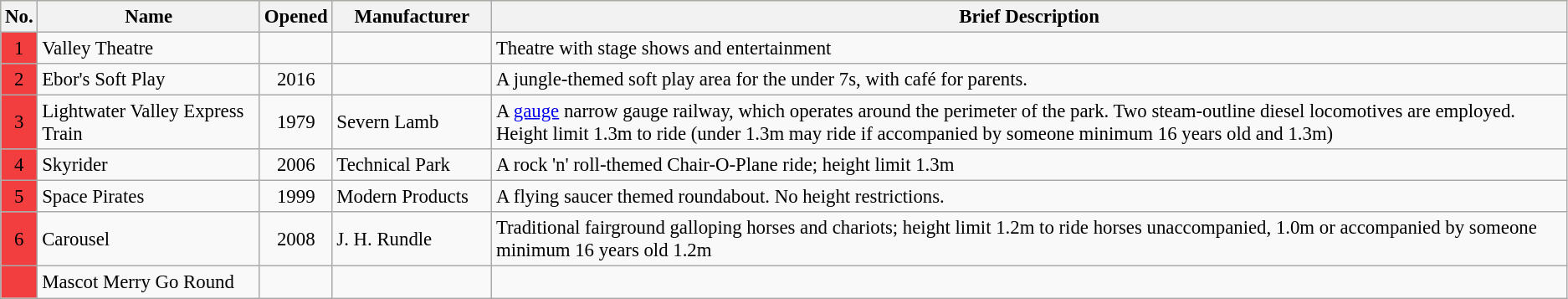<table class="wikitable" border=1 style="font-size: 95%;">
<tr style="background:#ffdead;">
<th>No.</th>
<th width=170>Name</th>
<th>Opened</th>
<th width=120>Manufacturer</th>
<th>Brief Description</th>
</tr>
<tr>
<td bgcolor="#F33E40" height="10px" style="text-align: center;">1</td>
<td>Valley Theatre</td>
<td style="text-align: center;"></td>
<td></td>
<td>Theatre with stage shows and entertainment</td>
</tr>
<tr>
<td bgcolor="#F33E40" height="10px" style="text-align: center;">2</td>
<td>Ebor's Soft Play</td>
<td style="text-align: center;">2016</td>
<td></td>
<td>A jungle-themed soft play area for the under 7s, with café for parents.</td>
</tr>
<tr>
<td bgcolor="#F33E40" height="10px" style="text-align: center;">3</td>
<td>Lightwater Valley Express Train</td>
<td style="text-align: center;">1979</td>
<td>Severn Lamb</td>
<td>A  <a href='#'>gauge</a> narrow gauge railway, which operates around the perimeter of the park. Two steam-outline diesel locomotives are employed. Height limit 1.3m to ride (under 1.3m may ride if accompanied by someone minimum 16 years old and 1.3m)</td>
</tr>
<tr>
<td bgcolor="#F33E40" height="10px" style="text-align: center;">4</td>
<td>Skyrider</td>
<td style="text-align: center;">2006</td>
<td>Technical Park</td>
<td>A rock 'n' roll-themed Chair-O-Plane ride; height limit 1.3m</td>
</tr>
<tr>
<td bgcolor="#F33E40" height="10px" style="text-align: center;">5</td>
<td>Space Pirates</td>
<td style="text-align: center;">1999</td>
<td>Modern Products</td>
<td>A flying saucer themed roundabout. No height restrictions.</td>
</tr>
<tr>
<td bgcolor="#F33E40" height="10px" style="text-align: center;">6</td>
<td>Carousel</td>
<td style="text-align: center;">2008</td>
<td>J. H. Rundle</td>
<td>Traditional fairground galloping horses and chariots; height limit 1.2m to ride horses unaccompanied, 1.0m or accompanied by someone minimum 16 years old 1.2m</td>
</tr>
<tr>
<td bgcolor=#F33E40 height="10px"></td>
<td>Mascot Merry Go Round</td>
<td></td>
<td></td>
<td></td>
</tr>
</table>
